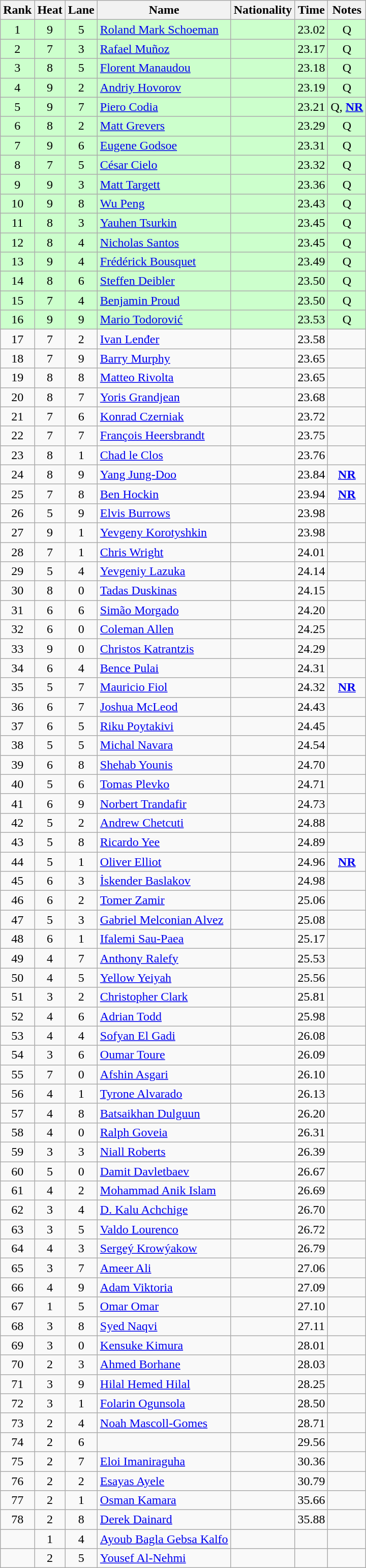<table class="wikitable sortable" style="text-align:center">
<tr>
<th>Rank</th>
<th>Heat</th>
<th>Lane</th>
<th>Name</th>
<th>Nationality</th>
<th>Time</th>
<th>Notes</th>
</tr>
<tr bgcolor=ccffcc>
<td>1</td>
<td>9</td>
<td>5</td>
<td align=left><a href='#'>Roland Mark Schoeman</a></td>
<td align=left></td>
<td>23.02</td>
<td>Q</td>
</tr>
<tr bgcolor=ccffcc>
<td>2</td>
<td>7</td>
<td>3</td>
<td align=left><a href='#'>Rafael Muñoz</a></td>
<td align=left></td>
<td>23.17</td>
<td>Q</td>
</tr>
<tr bgcolor=ccffcc>
<td>3</td>
<td>8</td>
<td>5</td>
<td align=left><a href='#'>Florent Manaudou</a></td>
<td align=left></td>
<td>23.18</td>
<td>Q</td>
</tr>
<tr bgcolor=ccffcc>
<td>4</td>
<td>9</td>
<td>2</td>
<td align=left><a href='#'>Andriy Hovorov</a></td>
<td align=left></td>
<td>23.19</td>
<td>Q</td>
</tr>
<tr bgcolor=ccffcc>
<td>5</td>
<td>9</td>
<td>7</td>
<td align=left><a href='#'>Piero Codia</a></td>
<td align=left></td>
<td>23.21</td>
<td>Q, <strong><a href='#'>NR</a></strong></td>
</tr>
<tr bgcolor=ccffcc>
<td>6</td>
<td>8</td>
<td>2</td>
<td align=left><a href='#'>Matt Grevers</a></td>
<td align=left></td>
<td>23.29</td>
<td>Q</td>
</tr>
<tr bgcolor=ccffcc>
<td>7</td>
<td>9</td>
<td>6</td>
<td align=left><a href='#'>Eugene Godsoe</a></td>
<td align=left></td>
<td>23.31</td>
<td>Q</td>
</tr>
<tr bgcolor=ccffcc>
<td>8</td>
<td>7</td>
<td>5</td>
<td align=left><a href='#'>César Cielo</a></td>
<td align=left></td>
<td>23.32</td>
<td>Q</td>
</tr>
<tr bgcolor=ccffcc>
<td>9</td>
<td>9</td>
<td>3</td>
<td align=left><a href='#'>Matt Targett</a></td>
<td align=left></td>
<td>23.36</td>
<td>Q</td>
</tr>
<tr bgcolor=ccffcc>
<td>10</td>
<td>9</td>
<td>8</td>
<td align=left><a href='#'>Wu Peng</a></td>
<td align=left></td>
<td>23.43</td>
<td>Q</td>
</tr>
<tr bgcolor=ccffcc>
<td>11</td>
<td>8</td>
<td>3</td>
<td align=left><a href='#'>Yauhen Tsurkin</a></td>
<td align=left></td>
<td>23.45</td>
<td>Q</td>
</tr>
<tr bgcolor=ccffcc>
<td>12</td>
<td>8</td>
<td>4</td>
<td align=left><a href='#'>Nicholas Santos</a></td>
<td align=left></td>
<td>23.45</td>
<td>Q</td>
</tr>
<tr bgcolor=ccffcc>
<td>13</td>
<td>9</td>
<td>4</td>
<td align=left><a href='#'>Frédérick Bousquet</a></td>
<td align=left></td>
<td>23.49</td>
<td>Q</td>
</tr>
<tr bgcolor=ccffcc>
<td>14</td>
<td>8</td>
<td>6</td>
<td align=left><a href='#'>Steffen Deibler</a></td>
<td align=left></td>
<td>23.50</td>
<td>Q</td>
</tr>
<tr bgcolor=ccffcc>
<td>15</td>
<td>7</td>
<td>4</td>
<td align=left><a href='#'>Benjamin Proud</a></td>
<td align=left></td>
<td>23.50</td>
<td>Q</td>
</tr>
<tr bgcolor=ccffcc>
<td>16</td>
<td>9</td>
<td>9</td>
<td align=left><a href='#'>Mario Todorović</a></td>
<td align=left></td>
<td>23.53</td>
<td>Q</td>
</tr>
<tr>
<td>17</td>
<td>7</td>
<td>2</td>
<td align=left><a href='#'>Ivan Lenđer</a></td>
<td align=left></td>
<td>23.58</td>
<td></td>
</tr>
<tr>
<td>18</td>
<td>7</td>
<td>9</td>
<td align=left><a href='#'>Barry Murphy</a></td>
<td align=left></td>
<td>23.65</td>
<td></td>
</tr>
<tr>
<td>19</td>
<td>8</td>
<td>8</td>
<td align=left><a href='#'>Matteo Rivolta</a></td>
<td align=left></td>
<td>23.65</td>
<td></td>
</tr>
<tr>
<td>20</td>
<td>8</td>
<td>7</td>
<td align=left><a href='#'>Yoris Grandjean</a></td>
<td align=left></td>
<td>23.68</td>
<td></td>
</tr>
<tr>
<td>21</td>
<td>7</td>
<td>6</td>
<td align=left><a href='#'>Konrad Czerniak</a></td>
<td align=left></td>
<td>23.72</td>
<td></td>
</tr>
<tr>
<td>22</td>
<td>7</td>
<td>7</td>
<td align=left><a href='#'>François Heersbrandt</a></td>
<td align=left></td>
<td>23.75</td>
<td></td>
</tr>
<tr>
<td>23</td>
<td>8</td>
<td>1</td>
<td align=left><a href='#'>Chad le Clos</a></td>
<td align=left></td>
<td>23.76</td>
<td></td>
</tr>
<tr>
<td>24</td>
<td>8</td>
<td>9</td>
<td align=left><a href='#'>Yang Jung-Doo</a></td>
<td align=left></td>
<td>23.84</td>
<td><strong><a href='#'>NR</a></strong></td>
</tr>
<tr>
<td>25</td>
<td>7</td>
<td>8</td>
<td align=left><a href='#'>Ben Hockin</a></td>
<td align=left></td>
<td>23.94</td>
<td><strong><a href='#'>NR</a></strong></td>
</tr>
<tr>
<td>26</td>
<td>5</td>
<td>9</td>
<td align=left><a href='#'>Elvis Burrows</a></td>
<td align=left></td>
<td>23.98</td>
<td></td>
</tr>
<tr>
<td>27</td>
<td>9</td>
<td>1</td>
<td align=left><a href='#'>Yevgeny Korotyshkin</a></td>
<td align=left></td>
<td>23.98</td>
<td></td>
</tr>
<tr>
<td>28</td>
<td>7</td>
<td>1</td>
<td align=left><a href='#'>Chris Wright</a></td>
<td align=left></td>
<td>24.01</td>
<td></td>
</tr>
<tr>
<td>29</td>
<td>5</td>
<td>4</td>
<td align=left><a href='#'>Yevgeniy Lazuka</a></td>
<td align=left></td>
<td>24.14</td>
<td></td>
</tr>
<tr>
<td>30</td>
<td>8</td>
<td>0</td>
<td align=left><a href='#'>Tadas Duskinas</a></td>
<td align=left></td>
<td>24.15</td>
<td></td>
</tr>
<tr>
<td>31</td>
<td>6</td>
<td>6</td>
<td align=left><a href='#'>Simão Morgado</a></td>
<td align=left></td>
<td>24.20</td>
<td></td>
</tr>
<tr>
<td>32</td>
<td>6</td>
<td>0</td>
<td align=left><a href='#'>Coleman Allen</a></td>
<td align=left></td>
<td>24.25</td>
<td></td>
</tr>
<tr>
<td>33</td>
<td>9</td>
<td>0</td>
<td align=left><a href='#'>Christos Katrantzis</a></td>
<td align=left></td>
<td>24.29</td>
<td></td>
</tr>
<tr>
<td>34</td>
<td>6</td>
<td>4</td>
<td align=left><a href='#'>Bence Pulai</a></td>
<td align=left></td>
<td>24.31</td>
<td></td>
</tr>
<tr>
<td>35</td>
<td>5</td>
<td>7</td>
<td align=left><a href='#'>Mauricio Fiol</a></td>
<td align=left></td>
<td>24.32</td>
<td><strong><a href='#'>NR</a></strong></td>
</tr>
<tr>
<td>36</td>
<td>6</td>
<td>7</td>
<td align=left><a href='#'>Joshua McLeod</a></td>
<td align=left></td>
<td>24.43</td>
<td></td>
</tr>
<tr>
<td>37</td>
<td>6</td>
<td>5</td>
<td align=left><a href='#'>Riku Poytakivi</a></td>
<td align=left></td>
<td>24.45</td>
<td></td>
</tr>
<tr>
<td>38</td>
<td>5</td>
<td>5</td>
<td align=left><a href='#'>Michal Navara</a></td>
<td align=left></td>
<td>24.54</td>
<td></td>
</tr>
<tr>
<td>39</td>
<td>6</td>
<td>8</td>
<td align=left><a href='#'>Shehab Younis</a></td>
<td align=left></td>
<td>24.70</td>
<td></td>
</tr>
<tr>
<td>40</td>
<td>5</td>
<td>6</td>
<td align=left><a href='#'>Tomas Plevko</a></td>
<td align=left></td>
<td>24.71</td>
<td></td>
</tr>
<tr>
<td>41</td>
<td>6</td>
<td>9</td>
<td align=left><a href='#'>Norbert Trandafir</a></td>
<td align=left></td>
<td>24.73</td>
<td></td>
</tr>
<tr>
<td>42</td>
<td>5</td>
<td>2</td>
<td align=left><a href='#'>Andrew Chetcuti</a></td>
<td align=left></td>
<td>24.88</td>
<td></td>
</tr>
<tr>
<td>43</td>
<td>5</td>
<td>8</td>
<td align=left><a href='#'>Ricardo Yee</a></td>
<td align=left></td>
<td>24.89</td>
<td></td>
</tr>
<tr>
<td>44</td>
<td>5</td>
<td>1</td>
<td align=left><a href='#'>Oliver Elliot</a></td>
<td align=left></td>
<td>24.96</td>
<td><strong><a href='#'>NR</a></strong></td>
</tr>
<tr>
<td>45</td>
<td>6</td>
<td>3</td>
<td align=left><a href='#'>İskender Baslakov</a></td>
<td align=left></td>
<td>24.98</td>
<td></td>
</tr>
<tr>
<td>46</td>
<td>6</td>
<td>2</td>
<td align=left><a href='#'>Tomer Zamir</a></td>
<td align=left></td>
<td>25.06</td>
<td></td>
</tr>
<tr>
<td>47</td>
<td>5</td>
<td>3</td>
<td align=left><a href='#'>Gabriel Melconian Alvez</a></td>
<td align=left></td>
<td>25.08</td>
<td></td>
</tr>
<tr>
<td>48</td>
<td>6</td>
<td>1</td>
<td align=left><a href='#'>Ifalemi Sau-Paea</a></td>
<td align=left></td>
<td>25.17</td>
<td></td>
</tr>
<tr>
<td>49</td>
<td>4</td>
<td>7</td>
<td align=left><a href='#'>Anthony Ralefy</a></td>
<td align=left></td>
<td>25.53</td>
<td></td>
</tr>
<tr>
<td>50</td>
<td>4</td>
<td>5</td>
<td align=left><a href='#'>Yellow Yeiyah</a></td>
<td align=left></td>
<td>25.56</td>
<td></td>
</tr>
<tr>
<td>51</td>
<td>3</td>
<td>2</td>
<td align=left><a href='#'>Christopher Clark</a></td>
<td align=left></td>
<td>25.81</td>
<td></td>
</tr>
<tr>
<td>52</td>
<td>4</td>
<td>6</td>
<td align=left><a href='#'>Adrian Todd</a></td>
<td align=left></td>
<td>25.98</td>
<td></td>
</tr>
<tr>
<td>53</td>
<td>4</td>
<td>4</td>
<td align=left><a href='#'>Sofyan El Gadi</a></td>
<td align=left></td>
<td>26.08</td>
<td></td>
</tr>
<tr>
<td>54</td>
<td>3</td>
<td>6</td>
<td align=left><a href='#'>Oumar Toure</a></td>
<td align=left></td>
<td>26.09</td>
<td></td>
</tr>
<tr>
<td>55</td>
<td>7</td>
<td>0</td>
<td align=left><a href='#'>Afshin Asgari</a></td>
<td align=left></td>
<td>26.10</td>
<td></td>
</tr>
<tr>
<td>56</td>
<td>4</td>
<td>1</td>
<td align=left><a href='#'>Tyrone Alvarado</a></td>
<td align=left></td>
<td>26.13</td>
<td></td>
</tr>
<tr>
<td>57</td>
<td>4</td>
<td>8</td>
<td align=left><a href='#'>Batsaikhan Dulguun</a></td>
<td align=left></td>
<td>26.20</td>
<td></td>
</tr>
<tr>
<td>58</td>
<td>4</td>
<td>0</td>
<td align=left><a href='#'>Ralph Goveia</a></td>
<td align=left></td>
<td>26.31</td>
<td></td>
</tr>
<tr>
<td>59</td>
<td>3</td>
<td>3</td>
<td align=left><a href='#'>Niall Roberts</a></td>
<td align=left></td>
<td>26.39</td>
<td></td>
</tr>
<tr>
<td>60</td>
<td>5</td>
<td>0</td>
<td align=left><a href='#'>Damit Davletbaev</a></td>
<td align=left></td>
<td>26.67</td>
<td></td>
</tr>
<tr>
<td>61</td>
<td>4</td>
<td>2</td>
<td align=left><a href='#'>Mohammad Anik Islam</a></td>
<td align=left></td>
<td>26.69</td>
<td></td>
</tr>
<tr>
<td>62</td>
<td>3</td>
<td>4</td>
<td align=left><a href='#'>D. Kalu Achchige</a></td>
<td align=left></td>
<td>26.70</td>
<td></td>
</tr>
<tr>
<td>63</td>
<td>3</td>
<td>5</td>
<td align=left><a href='#'>Valdo Lourenco</a></td>
<td align=left></td>
<td>26.72</td>
<td></td>
</tr>
<tr>
<td>64</td>
<td>4</td>
<td>3</td>
<td align=left><a href='#'>Sergeý Krowýakow</a></td>
<td align=left></td>
<td>26.79</td>
<td></td>
</tr>
<tr>
<td>65</td>
<td>3</td>
<td>7</td>
<td align=left><a href='#'>Ameer Ali</a></td>
<td align=left></td>
<td>27.06</td>
<td></td>
</tr>
<tr>
<td>66</td>
<td>4</td>
<td>9</td>
<td align=left><a href='#'>Adam Viktoria</a></td>
<td align=left></td>
<td>27.09</td>
<td></td>
</tr>
<tr>
<td>67</td>
<td>1</td>
<td>5</td>
<td align=left><a href='#'>Omar Omar</a></td>
<td align=left></td>
<td>27.10</td>
<td></td>
</tr>
<tr>
<td>68</td>
<td>3</td>
<td>8</td>
<td align=left><a href='#'>Syed Naqvi</a></td>
<td align=left></td>
<td>27.11</td>
<td></td>
</tr>
<tr>
<td>69</td>
<td>3</td>
<td>0</td>
<td align=left><a href='#'>Kensuke Kimura</a></td>
<td align=left></td>
<td>28.01</td>
<td></td>
</tr>
<tr>
<td>70</td>
<td>2</td>
<td>3</td>
<td align=left><a href='#'>Ahmed Borhane</a></td>
<td align=left></td>
<td>28.03</td>
<td></td>
</tr>
<tr>
<td>71</td>
<td>3</td>
<td>9</td>
<td align=left><a href='#'>Hilal Hemed Hilal</a></td>
<td align=left></td>
<td>28.25</td>
<td></td>
</tr>
<tr>
<td>72</td>
<td>3</td>
<td>1</td>
<td align=left><a href='#'>Folarin Ogunsola</a></td>
<td align=left></td>
<td>28.50</td>
<td></td>
</tr>
<tr>
<td>73</td>
<td>2</td>
<td>4</td>
<td align=left><a href='#'>Noah Mascoll-Gomes</a></td>
<td align=left></td>
<td>28.71</td>
<td></td>
</tr>
<tr>
<td>74</td>
<td>2</td>
<td>6</td>
<td align=left></td>
<td align=left></td>
<td>29.56</td>
<td></td>
</tr>
<tr>
<td>75</td>
<td>2</td>
<td>7</td>
<td align=left><a href='#'>Eloi Imaniraguha</a></td>
<td align=left></td>
<td>30.36</td>
<td></td>
</tr>
<tr>
<td>76</td>
<td>2</td>
<td>2</td>
<td align=left><a href='#'>Esayas Ayele</a></td>
<td align=left></td>
<td>30.79</td>
<td></td>
</tr>
<tr>
<td>77</td>
<td>2</td>
<td>1</td>
<td align=left><a href='#'>Osman Kamara</a></td>
<td align=left></td>
<td>35.66</td>
<td></td>
</tr>
<tr>
<td>78</td>
<td>2</td>
<td>8</td>
<td align=left><a href='#'>Derek Dainard</a></td>
<td align=left></td>
<td>35.88</td>
<td></td>
</tr>
<tr>
<td></td>
<td>1</td>
<td>4</td>
<td align=left><a href='#'>Ayoub Bagla Gebsa Kalfo</a></td>
<td align=left></td>
<td></td>
<td></td>
</tr>
<tr>
<td></td>
<td>2</td>
<td>5</td>
<td align=left><a href='#'>Yousef Al-Nehmi</a></td>
<td align=left></td>
<td></td>
<td></td>
</tr>
</table>
